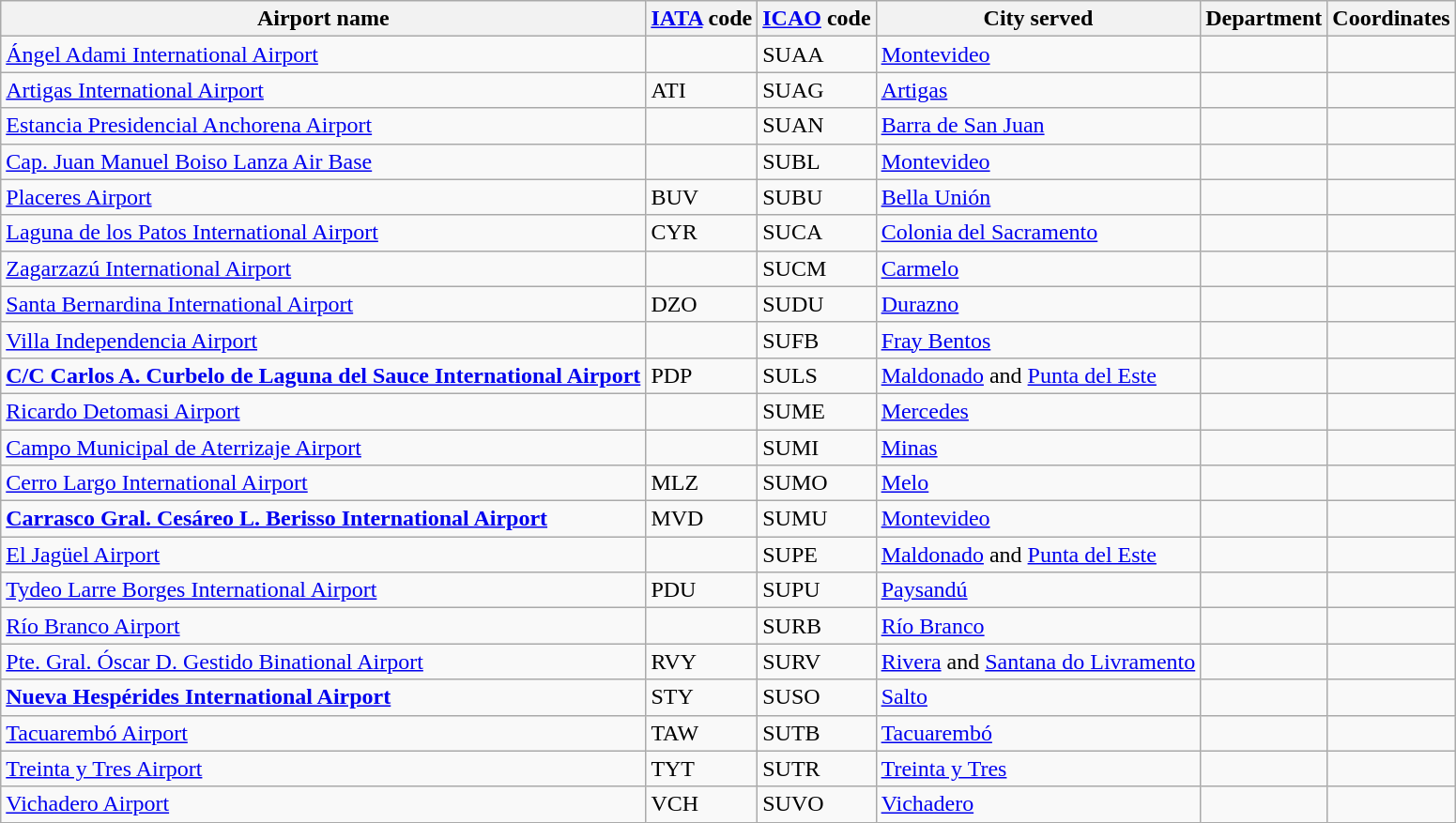<table class="wikitable sortable">
<tr>
<th>Airport name</th>
<th><a href='#'>IATA</a> code</th>
<th><a href='#'>ICAO</a> code</th>
<th>City served</th>
<th>Department</th>
<th>Coordinates</th>
</tr>
<tr>
<td><a href='#'>Ángel Adami International Airport</a></td>
<td></td>
<td>SUAA</td>
<td><a href='#'>Montevideo</a></td>
<td></td>
<td></td>
</tr>
<tr>
<td><a href='#'>Artigas International Airport</a></td>
<td>ATI</td>
<td>SUAG</td>
<td><a href='#'>Artigas</a></td>
<td></td>
<td></td>
</tr>
<tr>
<td><a href='#'>Estancia Presidencial Anchorena Airport</a></td>
<td></td>
<td>SUAN</td>
<td><a href='#'>Barra de San Juan</a></td>
<td></td>
<td></td>
</tr>
<tr>
<td><a href='#'>Cap. Juan Manuel Boiso Lanza Air Base</a></td>
<td></td>
<td>SUBL</td>
<td><a href='#'>Montevideo</a></td>
<td></td>
<td></td>
</tr>
<tr>
<td><a href='#'>Placeres Airport</a></td>
<td>BUV</td>
<td>SUBU</td>
<td><a href='#'>Bella Unión</a></td>
<td></td>
<td></td>
</tr>
<tr>
<td><a href='#'>Laguna de los Patos International Airport</a></td>
<td>CYR</td>
<td>SUCA</td>
<td><a href='#'>Colonia del Sacramento</a></td>
<td></td>
<td></td>
</tr>
<tr>
<td><a href='#'>Zagarzazú International Airport</a></td>
<td></td>
<td>SUCM</td>
<td><a href='#'>Carmelo</a></td>
<td></td>
<td></td>
</tr>
<tr>
<td><a href='#'>Santa Bernardina International Airport</a></td>
<td>DZO</td>
<td>SUDU</td>
<td><a href='#'>Durazno</a></td>
<td></td>
<td></td>
</tr>
<tr>
<td><a href='#'>Villa Independencia Airport</a></td>
<td></td>
<td>SUFB</td>
<td><a href='#'>Fray Bentos</a></td>
<td></td>
<td></td>
</tr>
<tr>
<td><strong><a href='#'>C/C Carlos A. Curbelo de Laguna del Sauce International Airport</a></strong></td>
<td>PDP</td>
<td>SULS</td>
<td><a href='#'>Maldonado</a> and <a href='#'>Punta del Este</a></td>
<td></td>
<td></td>
</tr>
<tr>
<td><a href='#'>Ricardo Detomasi Airport</a></td>
<td></td>
<td>SUME</td>
<td><a href='#'>Mercedes</a></td>
<td></td>
<td></td>
</tr>
<tr>
<td><a href='#'>Campo Municipal de Aterrizaje Airport</a></td>
<td></td>
<td>SUMI</td>
<td><a href='#'>Minas</a></td>
<td></td>
<td></td>
</tr>
<tr>
<td><a href='#'>Cerro Largo International Airport</a></td>
<td>MLZ</td>
<td>SUMO</td>
<td><a href='#'>Melo</a></td>
<td></td>
<td></td>
</tr>
<tr>
<td><strong><a href='#'>Carrasco Gral. Cesáreo L. Berisso International Airport</a></strong></td>
<td>MVD</td>
<td>SUMU</td>
<td><a href='#'>Montevideo</a></td>
<td></td>
<td></td>
</tr>
<tr>
<td><a href='#'>El Jagüel Airport</a></td>
<td></td>
<td>SUPE</td>
<td><a href='#'>Maldonado</a> and <a href='#'>Punta del Este</a></td>
<td></td>
<td></td>
</tr>
<tr>
<td><a href='#'>Tydeo Larre Borges International Airport</a></td>
<td>PDU</td>
<td>SUPU</td>
<td><a href='#'>Paysandú</a></td>
<td></td>
<td></td>
</tr>
<tr>
<td><a href='#'>Río Branco Airport</a></td>
<td></td>
<td>SURB</td>
<td><a href='#'>Río Branco</a></td>
<td></td>
<td></td>
</tr>
<tr>
<td><a href='#'>Pte. Gral. Óscar D. Gestido Binational Airport</a></td>
<td>RVY</td>
<td>SURV</td>
<td><a href='#'>Rivera</a> and <a href='#'>Santana do Livramento</a></td>
<td></td>
<td></td>
</tr>
<tr>
<td><strong><a href='#'>Nueva Hespérides International Airport</a></strong></td>
<td>STY</td>
<td>SUSO</td>
<td><a href='#'>Salto</a></td>
<td></td>
<td></td>
</tr>
<tr>
<td><a href='#'>Tacuarembó Airport</a></td>
<td>TAW</td>
<td>SUTB</td>
<td><a href='#'>Tacuarembó</a></td>
<td></td>
<td></td>
</tr>
<tr>
<td><a href='#'>Treinta y Tres Airport</a></td>
<td>TYT</td>
<td>SUTR</td>
<td><a href='#'>Treinta y Tres</a></td>
<td></td>
<td></td>
</tr>
<tr>
<td><a href='#'>Vichadero Airport</a></td>
<td>VCH</td>
<td>SUVO</td>
<td><a href='#'>Vichadero</a></td>
<td></td>
<td></td>
</tr>
</table>
